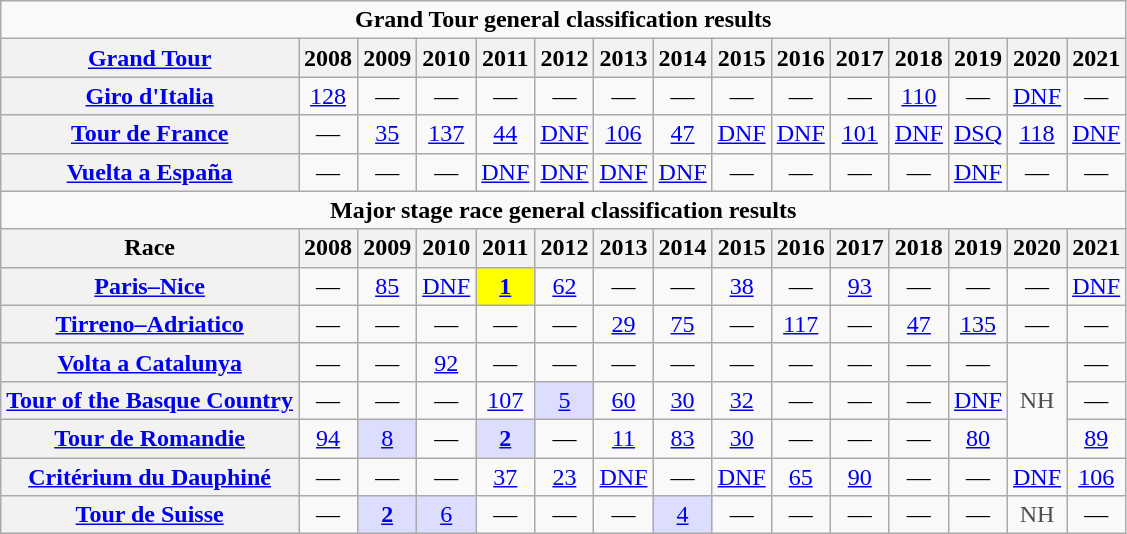<table class="wikitable plainrowheaders">
<tr>
<td colspan=15 align="center"><strong>Grand Tour general classification results</strong></td>
</tr>
<tr>
<th scope="col"><a href='#'>Grand Tour</a></th>
<th scope="col">2008</th>
<th scope="col">2009</th>
<th scope="col">2010</th>
<th scope="col">2011</th>
<th scope="col">2012</th>
<th scope="col">2013</th>
<th scope="col">2014</th>
<th scope="col">2015</th>
<th scope="col">2016</th>
<th scope="col">2017</th>
<th scope="col">2018</th>
<th scope="col">2019</th>
<th scope="col">2020</th>
<th scope="col">2021</th>
</tr>
<tr style="text-align:center;">
<th scope="row"> <a href='#'>Giro d'Italia</a></th>
<td><a href='#'>128</a></td>
<td>—</td>
<td>—</td>
<td>—</td>
<td>—</td>
<td>—</td>
<td>—</td>
<td>—</td>
<td>—</td>
<td>—</td>
<td><a href='#'>110</a></td>
<td>—</td>
<td><a href='#'>DNF</a></td>
<td>—</td>
</tr>
<tr style="text-align:center;">
<th scope="row"> <a href='#'>Tour de France</a></th>
<td>—</td>
<td><a href='#'>35</a></td>
<td><a href='#'>137</a></td>
<td><a href='#'>44</a></td>
<td><a href='#'>DNF</a></td>
<td><a href='#'>106</a></td>
<td><a href='#'>47</a></td>
<td><a href='#'>DNF</a></td>
<td><a href='#'>DNF</a></td>
<td><a href='#'>101</a></td>
<td><a href='#'>DNF</a></td>
<td><a href='#'>DSQ</a></td>
<td><a href='#'>118</a></td>
<td><a href='#'>DNF</a></td>
</tr>
<tr style="text-align:center;">
<th scope="row"> <a href='#'>Vuelta a España</a></th>
<td>—</td>
<td>—</td>
<td>—</td>
<td><a href='#'>DNF</a></td>
<td><a href='#'>DNF</a></td>
<td><a href='#'>DNF</a></td>
<td><a href='#'>DNF</a></td>
<td>—</td>
<td>—</td>
<td>—</td>
<td>—</td>
<td><a href='#'>DNF</a></td>
<td>—</td>
<td>—</td>
</tr>
<tr>
<td colspan=15 align="center"><strong>Major stage race general classification results</strong></td>
</tr>
<tr>
<th scope="col">Race</th>
<th scope="col">2008</th>
<th scope="col">2009</th>
<th scope="col">2010</th>
<th scope="col">2011</th>
<th scope="col">2012</th>
<th scope="col">2013</th>
<th scope="col">2014</th>
<th scope="col">2015</th>
<th scope="col">2016</th>
<th scope="col">2017</th>
<th scope="col">2018</th>
<th scope="col">2019</th>
<th scope="col">2020</th>
<th scope="col">2021</th>
</tr>
<tr style="text-align:center;">
<th scope="row"> <a href='#'>Paris–Nice</a></th>
<td>—</td>
<td><a href='#'>85</a></td>
<td><a href='#'>DNF</a></td>
<td style="background:yellow;"><a href='#'><strong>1</strong></a></td>
<td><a href='#'>62</a></td>
<td>—</td>
<td>—</td>
<td><a href='#'>38</a></td>
<td>—</td>
<td><a href='#'>93</a></td>
<td>—</td>
<td>—</td>
<td>—</td>
<td><a href='#'>DNF</a></td>
</tr>
<tr style="text-align:center;">
<th scope="row"> <a href='#'>Tirreno–Adriatico</a></th>
<td>—</td>
<td>—</td>
<td>—</td>
<td>—</td>
<td>—</td>
<td><a href='#'>29</a></td>
<td><a href='#'>75</a></td>
<td>—</td>
<td><a href='#'>117</a></td>
<td>—</td>
<td><a href='#'>47</a></td>
<td><a href='#'>135</a></td>
<td>—</td>
<td>—</td>
</tr>
<tr style="text-align:center;">
<th scope="row"> <a href='#'>Volta a Catalunya</a></th>
<td>—</td>
<td>—</td>
<td><a href='#'>92</a></td>
<td>—</td>
<td>—</td>
<td>—</td>
<td>—</td>
<td>—</td>
<td>—</td>
<td>—</td>
<td>—</td>
<td>—</td>
<td style="color:#4d4d4d;" rowspan=3>NH</td>
<td>—</td>
</tr>
<tr style="text-align:center;">
<th scope="row"> <a href='#'>Tour of the Basque Country</a></th>
<td>—</td>
<td>—</td>
<td>—</td>
<td><a href='#'>107</a></td>
<td style="background:#ddf;"><a href='#'>5</a></td>
<td><a href='#'>60</a></td>
<td><a href='#'>30</a></td>
<td><a href='#'>32</a></td>
<td>—</td>
<td>—</td>
<td>—</td>
<td><a href='#'>DNF</a></td>
<td>—</td>
</tr>
<tr style="text-align:center;">
<th scope="row"> <a href='#'>Tour de Romandie</a></th>
<td><a href='#'>94</a></td>
<td style="background:#ddf;"><a href='#'>8</a></td>
<td>—</td>
<td style="background:#ddf;"><a href='#'><strong>2</strong></a></td>
<td>—</td>
<td><a href='#'>11</a></td>
<td><a href='#'>83</a></td>
<td><a href='#'>30</a></td>
<td>—</td>
<td>—</td>
<td>—</td>
<td><a href='#'>80</a></td>
<td><a href='#'>89</a></td>
</tr>
<tr style="text-align:center;">
<th scope="row"> <a href='#'>Critérium du Dauphiné</a></th>
<td>—</td>
<td>—</td>
<td>—</td>
<td><a href='#'>37</a></td>
<td><a href='#'>23</a></td>
<td><a href='#'>DNF</a></td>
<td>—</td>
<td><a href='#'>DNF</a></td>
<td><a href='#'>65</a></td>
<td><a href='#'>90</a></td>
<td>—</td>
<td>—</td>
<td><a href='#'>DNF</a></td>
<td><a href='#'>106</a></td>
</tr>
<tr style="text-align:center;">
<th scope="row"> <a href='#'>Tour de Suisse</a></th>
<td>—</td>
<td style="background:#ddf;"><a href='#'><strong>2</strong></a></td>
<td style="background:#ddf;"><a href='#'>6</a></td>
<td>—</td>
<td>—</td>
<td>—</td>
<td style="background:#ddf;"><a href='#'>4</a></td>
<td>—</td>
<td>—</td>
<td>—</td>
<td>—</td>
<td>—</td>
<td style="color:#4d4d4d;">NH</td>
<td>—</td>
</tr>
</table>
